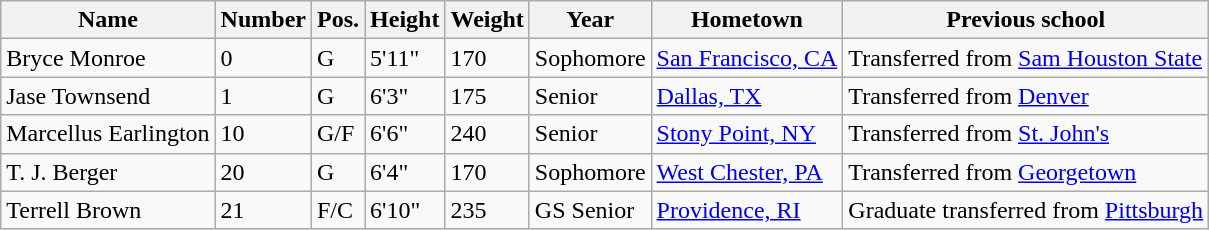<table class="wikitable sortable" border="1">
<tr>
<th>Name</th>
<th>Number</th>
<th>Pos.</th>
<th>Height</th>
<th>Weight</th>
<th>Year</th>
<th>Hometown</th>
<th class="unsortable">Previous school</th>
</tr>
<tr>
<td>Bryce Monroe</td>
<td>0</td>
<td>G</td>
<td>5'11"</td>
<td>170</td>
<td>Sophomore</td>
<td><a href='#'>San Francisco, CA</a></td>
<td>Transferred from <a href='#'>Sam Houston State</a></td>
</tr>
<tr>
<td>Jase Townsend</td>
<td>1</td>
<td>G</td>
<td>6'3"</td>
<td>175</td>
<td>Senior</td>
<td><a href='#'>Dallas, TX</a></td>
<td>Transferred from <a href='#'>Denver</a></td>
</tr>
<tr>
<td>Marcellus Earlington</td>
<td>10</td>
<td>G/F</td>
<td>6'6"</td>
<td>240</td>
<td>Senior</td>
<td><a href='#'>Stony Point, NY</a></td>
<td>Transferred from <a href='#'>St. John's</a></td>
</tr>
<tr>
<td>T. J. Berger</td>
<td>20</td>
<td>G</td>
<td>6'4"</td>
<td>170</td>
<td>Sophomore</td>
<td><a href='#'>West Chester, PA</a></td>
<td>Transferred from <a href='#'>Georgetown</a></td>
</tr>
<tr>
<td>Terrell Brown</td>
<td>21</td>
<td>F/C</td>
<td>6'10"</td>
<td>235</td>
<td>GS Senior</td>
<td><a href='#'>Providence, RI</a></td>
<td>Graduate transferred from <a href='#'>Pittsburgh</a></td>
</tr>
</table>
